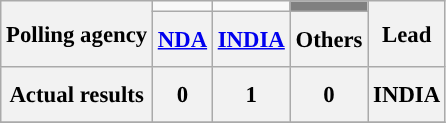<table class="wikitable" style="text-align:center;font-size:95%;line-height:30px;">
<tr>
<th rowspan="2" class="wikitable">Polling agency</th>
<td></td>
<td></td>
<td style="background:grey;"></td>
<th rowspan="2">Lead</th>
</tr>
<tr>
<th class="wikitable"><a href='#'>NDA</a></th>
<th class="wikitable"><a href='#'>INDIA</a></th>
<th class="wikitable">Others</th>
</tr>
<tr>
<th>Actual results</th>
<th>0</th>
<th style="background:"><strong>1</strong></th>
<th>0</th>
<th style="background:"><strong>INDIA</strong></th>
</tr>
<tr>
</tr>
</table>
